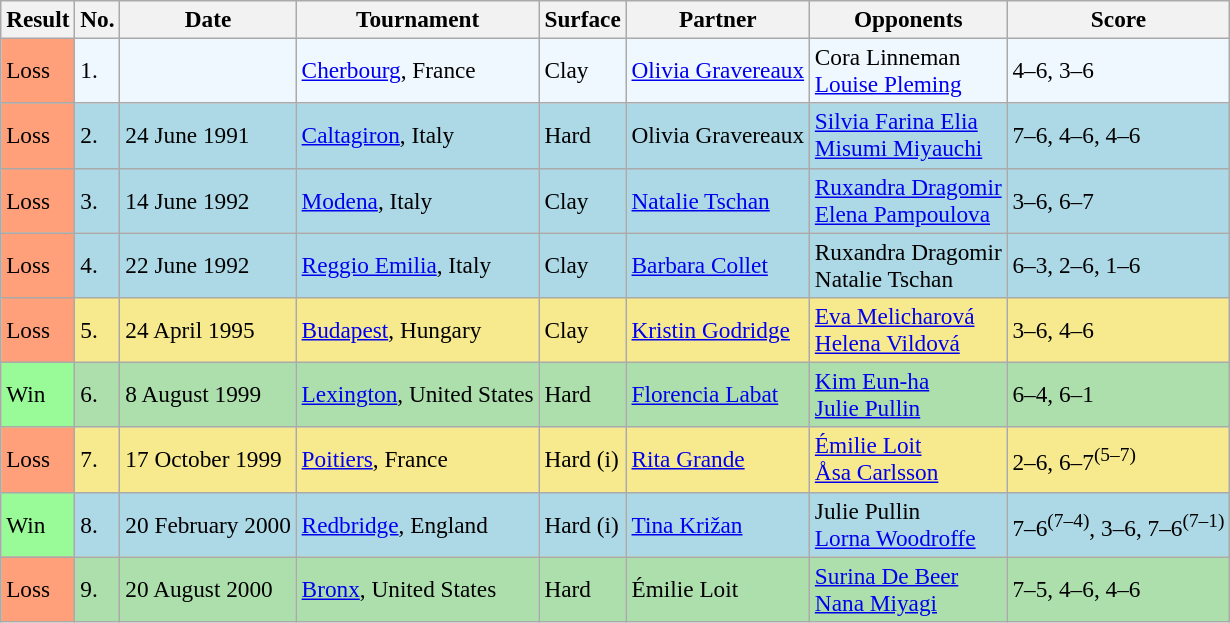<table class="sortable wikitable" style="font-size:97%">
<tr>
<th>Result</th>
<th>No.</th>
<th>Date</th>
<th>Tournament</th>
<th>Surface</th>
<th>Partner</th>
<th>Opponents</th>
<th>Score</th>
</tr>
<tr style="background:#f0f8ff;">
<td style="background:#ffa07a;">Loss</td>
<td>1.</td>
<td></td>
<td><a href='#'>Cherbourg</a>, France</td>
<td>Clay</td>
<td> <a href='#'>Olivia Gravereaux</a></td>
<td> Cora Linneman <br>  <a href='#'>Louise Pleming</a></td>
<td>4–6, 3–6</td>
</tr>
<tr style="background:lightblue;">
<td style="background:#ffa07a;">Loss</td>
<td>2.</td>
<td>24 June 1991</td>
<td><a href='#'>Caltagiron</a>, Italy</td>
<td>Hard</td>
<td> Olivia Gravereaux</td>
<td> <a href='#'>Silvia Farina Elia</a> <br>  <a href='#'>Misumi Miyauchi</a></td>
<td>7–6, 4–6, 4–6</td>
</tr>
<tr style="background:lightblue;">
<td style="background:#ffa07a;">Loss</td>
<td>3.</td>
<td>14 June 1992</td>
<td><a href='#'>Modena</a>, Italy</td>
<td>Clay</td>
<td> <a href='#'>Natalie Tschan</a></td>
<td> <a href='#'>Ruxandra Dragomir</a> <br>  <a href='#'>Elena Pampoulova</a></td>
<td>3–6, 6–7</td>
</tr>
<tr style="background:lightblue;">
<td style="background:#ffa07a;">Loss</td>
<td>4.</td>
<td>22 June 1992</td>
<td><a href='#'>Reggio Emilia</a>, Italy</td>
<td>Clay</td>
<td> <a href='#'>Barbara Collet</a></td>
<td> Ruxandra Dragomir <br>  Natalie Tschan</td>
<td>6–3, 2–6, 1–6</td>
</tr>
<tr style="background:#f7e98e;">
<td style="background:#ffa07a;">Loss</td>
<td>5.</td>
<td>24 April 1995</td>
<td><a href='#'>Budapest</a>, Hungary</td>
<td>Clay</td>
<td> <a href='#'>Kristin Godridge</a></td>
<td> <a href='#'>Eva Melicharová</a> <br>  <a href='#'>Helena Vildová</a></td>
<td>3–6, 4–6</td>
</tr>
<tr style="background:#addfad;">
<td style="background:#98fb98;">Win</td>
<td>6.</td>
<td>8 August 1999</td>
<td><a href='#'>Lexington</a>, United States</td>
<td>Hard</td>
<td> <a href='#'>Florencia Labat</a></td>
<td> <a href='#'>Kim Eun-ha</a> <br>  <a href='#'>Julie Pullin</a></td>
<td>6–4, 6–1</td>
</tr>
<tr style="background:#f7e98e;">
<td style="background:#ffa07a;">Loss</td>
<td>7.</td>
<td>17 October 1999</td>
<td><a href='#'>Poitiers</a>, France</td>
<td>Hard (i)</td>
<td> <a href='#'>Rita Grande</a></td>
<td> <a href='#'>Émilie Loit</a> <br>  <a href='#'>Åsa Carlsson</a></td>
<td>2–6, 6–7<sup>(5–7)</sup></td>
</tr>
<tr style="background:lightblue;">
<td style="background:#98fb98;">Win</td>
<td>8.</td>
<td>20 February 2000</td>
<td><a href='#'>Redbridge</a>, England</td>
<td>Hard (i)</td>
<td> <a href='#'>Tina Križan</a></td>
<td> Julie Pullin  <br>  <a href='#'>Lorna Woodroffe</a></td>
<td>7–6<sup>(7–4)</sup>, 3–6, 7–6<sup>(7–1)</sup></td>
</tr>
<tr style="background:#addfad;">
<td style="background:#ffa07a;">Loss</td>
<td>9.</td>
<td>20 August 2000</td>
<td><a href='#'>Bronx</a>, United States</td>
<td>Hard</td>
<td> Émilie Loit</td>
<td> <a href='#'>Surina De Beer</a> <br>  <a href='#'>Nana Miyagi</a></td>
<td>7–5, 4–6, 4–6</td>
</tr>
</table>
